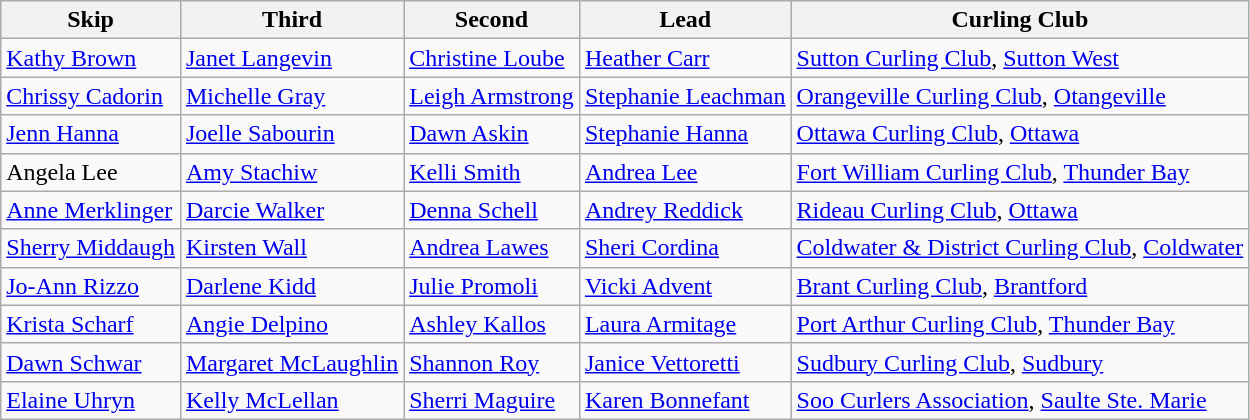<table class="wikitable">
<tr>
<th>Skip</th>
<th>Third</th>
<th>Second</th>
<th>Lead</th>
<th>Curling Club</th>
</tr>
<tr>
<td><a href='#'>Kathy Brown</a></td>
<td><a href='#'>Janet Langevin</a></td>
<td><a href='#'>Christine Loube</a></td>
<td><a href='#'>Heather Carr</a></td>
<td><a href='#'>Sutton Curling Club</a>, <a href='#'>Sutton West</a></td>
</tr>
<tr>
<td><a href='#'>Chrissy Cadorin</a></td>
<td><a href='#'>Michelle Gray</a></td>
<td><a href='#'>Leigh Armstrong</a></td>
<td><a href='#'>Stephanie Leachman</a></td>
<td><a href='#'>Orangeville Curling Club</a>, <a href='#'>Otangeville</a></td>
</tr>
<tr>
<td><a href='#'>Jenn Hanna</a></td>
<td><a href='#'>Joelle Sabourin</a></td>
<td><a href='#'>Dawn Askin</a></td>
<td><a href='#'>Stephanie Hanna</a></td>
<td><a href='#'>Ottawa Curling Club</a>, <a href='#'>Ottawa</a></td>
</tr>
<tr>
<td>Angela Lee</td>
<td><a href='#'>Amy Stachiw</a></td>
<td><a href='#'>Kelli Smith</a></td>
<td><a href='#'>Andrea Lee</a></td>
<td><a href='#'>Fort William Curling Club</a>, <a href='#'>Thunder Bay</a></td>
</tr>
<tr>
<td><a href='#'>Anne Merklinger</a></td>
<td><a href='#'>Darcie Walker</a></td>
<td><a href='#'>Denna Schell</a></td>
<td><a href='#'>Andrey Reddick</a></td>
<td><a href='#'>Rideau Curling Club</a>, <a href='#'>Ottawa</a></td>
</tr>
<tr>
<td><a href='#'>Sherry Middaugh</a></td>
<td><a href='#'>Kirsten Wall</a></td>
<td><a href='#'>Andrea Lawes</a></td>
<td><a href='#'>Sheri Cordina</a></td>
<td><a href='#'>Coldwater & District Curling Club</a>, <a href='#'>Coldwater</a></td>
</tr>
<tr>
<td><a href='#'>Jo-Ann Rizzo</a></td>
<td><a href='#'>Darlene Kidd</a></td>
<td><a href='#'>Julie Promoli</a></td>
<td><a href='#'>Vicki Advent</a></td>
<td><a href='#'>Brant Curling Club</a>, <a href='#'>Brantford</a></td>
</tr>
<tr>
<td><a href='#'>Krista Scharf</a></td>
<td><a href='#'>Angie Delpino</a></td>
<td><a href='#'>Ashley Kallos</a></td>
<td><a href='#'>Laura Armitage</a></td>
<td><a href='#'>Port Arthur Curling Club</a>, <a href='#'>Thunder Bay</a></td>
</tr>
<tr>
<td><a href='#'>Dawn Schwar</a></td>
<td><a href='#'>Margaret McLaughlin</a></td>
<td><a href='#'>Shannon Roy</a></td>
<td><a href='#'>Janice Vettoretti</a></td>
<td><a href='#'>Sudbury Curling Club</a>, <a href='#'>Sudbury</a></td>
</tr>
<tr>
<td><a href='#'>Elaine Uhryn</a></td>
<td><a href='#'>Kelly McLellan</a></td>
<td><a href='#'>Sherri Maguire</a></td>
<td><a href='#'>Karen Bonnefant</a></td>
<td><a href='#'>Soo Curlers Association</a>, <a href='#'>Saulte Ste. Marie</a></td>
</tr>
</table>
